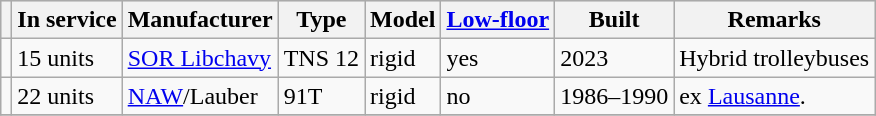<table class="wikitable">
<tr style="background:#E0E0E0;">
<th></th>
<th>In service</th>
<th>Manufacturer</th>
<th>Type</th>
<th>Model</th>
<th><a href='#'>Low-floor</a></th>
<th>Built</th>
<th>Remarks</th>
</tr>
<tr>
<td></td>
<td>15 units</td>
<td><a href='#'>SOR Libchavy</a></td>
<td>TNS 12</td>
<td>rigid</td>
<td>yes</td>
<td>2023</td>
<td>Hybrid trolleybuses</td>
</tr>
<tr>
<td></td>
<td>22 units</td>
<td><a href='#'>NAW</a>/Lauber</td>
<td>91T</td>
<td>rigid</td>
<td>no</td>
<td>1986–1990</td>
<td>ex <a href='#'>Lausanne</a>.</td>
</tr>
<tr>
</tr>
</table>
